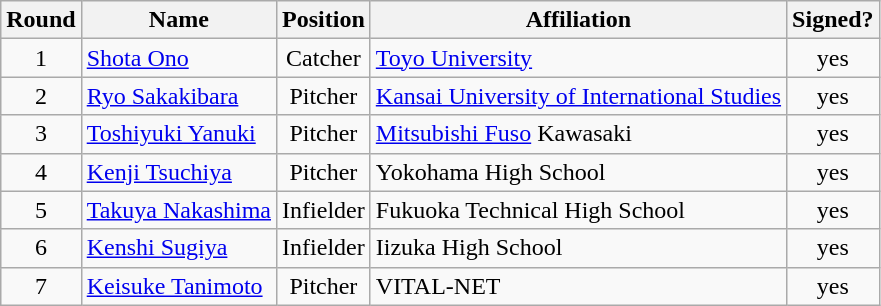<table class="wikitable" style="text-align:center;">
<tr>
<th>Round</th>
<th>Name</th>
<th>Position</th>
<th>Affiliation</th>
<th>Signed?</th>
</tr>
<tr>
<td>1</td>
<td style="text-align:left;"><a href='#'>Shota Ono</a></td>
<td>Catcher</td>
<td style="text-align:left;"><a href='#'>Toyo University</a></td>
<td>yes</td>
</tr>
<tr>
<td>2</td>
<td style="text-align:left;"><a href='#'>Ryo Sakakibara</a></td>
<td>Pitcher</td>
<td style="text-align:left;"><a href='#'>Kansai University of International Studies</a></td>
<td>yes</td>
</tr>
<tr>
<td>3</td>
<td style="text-align:left;"><a href='#'>Toshiyuki Yanuki</a></td>
<td>Pitcher</td>
<td style="text-align:left;"><a href='#'>Mitsubishi Fuso</a> Kawasaki</td>
<td>yes</td>
</tr>
<tr>
<td>4</td>
<td style="text-align:left;"><a href='#'>Kenji Tsuchiya</a></td>
<td>Pitcher</td>
<td style="text-align:left;">Yokohama High School</td>
<td>yes</td>
</tr>
<tr>
<td>5</td>
<td style="text-align:left;"><a href='#'>Takuya Nakashima</a></td>
<td>Infielder</td>
<td style="text-align:left;">Fukuoka Technical High School</td>
<td>yes</td>
</tr>
<tr>
<td>6</td>
<td style="text-align:left;"><a href='#'>Kenshi Sugiya</a></td>
<td>Infielder</td>
<td style="text-align:left;">Iizuka High School</td>
<td>yes</td>
</tr>
<tr>
<td>7</td>
<td style="text-align:left;"><a href='#'>Keisuke Tanimoto</a></td>
<td>Pitcher</td>
<td style="text-align:left;">VITAL-NET</td>
<td>yes</td>
</tr>
</table>
